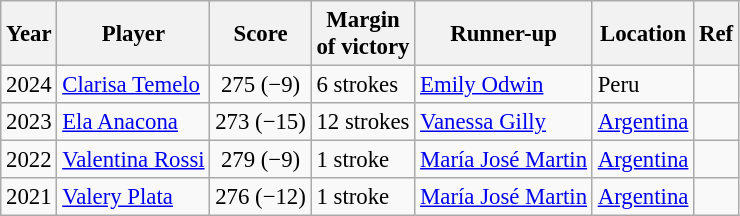<table class="wikitable" style="font-size:95%">
<tr>
<th>Year</th>
<th>Player</th>
<th>Score</th>
<th>Margin<br>of victory</th>
<th>Runner-up</th>
<th>Location</th>
<th>Ref</th>
</tr>
<tr>
<td>2024</td>
<td> <a href='#'>Clarisa Temelo</a></td>
<td align=center>275 (−9)</td>
<td>6 strokes</td>
<td> <a href='#'>Emily Odwin</a></td>
<td>Peru</td>
<td></td>
</tr>
<tr>
<td>2023</td>
<td> <a href='#'>Ela Anacona</a></td>
<td align=center>273 (−15)</td>
<td>12 strokes</td>
<td> <a href='#'>Vanessa Gilly</a></td>
<td><a href='#'>Argentina</a></td>
<td></td>
</tr>
<tr>
<td>2022</td>
<td> <a href='#'>Valentina Rossi</a></td>
<td align=center>279 (−9)</td>
<td>1 stroke</td>
<td> <a href='#'>María José Martin</a></td>
<td><a href='#'>Argentina</a></td>
<td></td>
</tr>
<tr>
<td>2021</td>
<td> <a href='#'>Valery Plata</a></td>
<td align=center>276 (−12)</td>
<td>1 stroke</td>
<td> <a href='#'>María José Martin</a></td>
<td><a href='#'>Argentina</a></td>
<td></td>
</tr>
</table>
